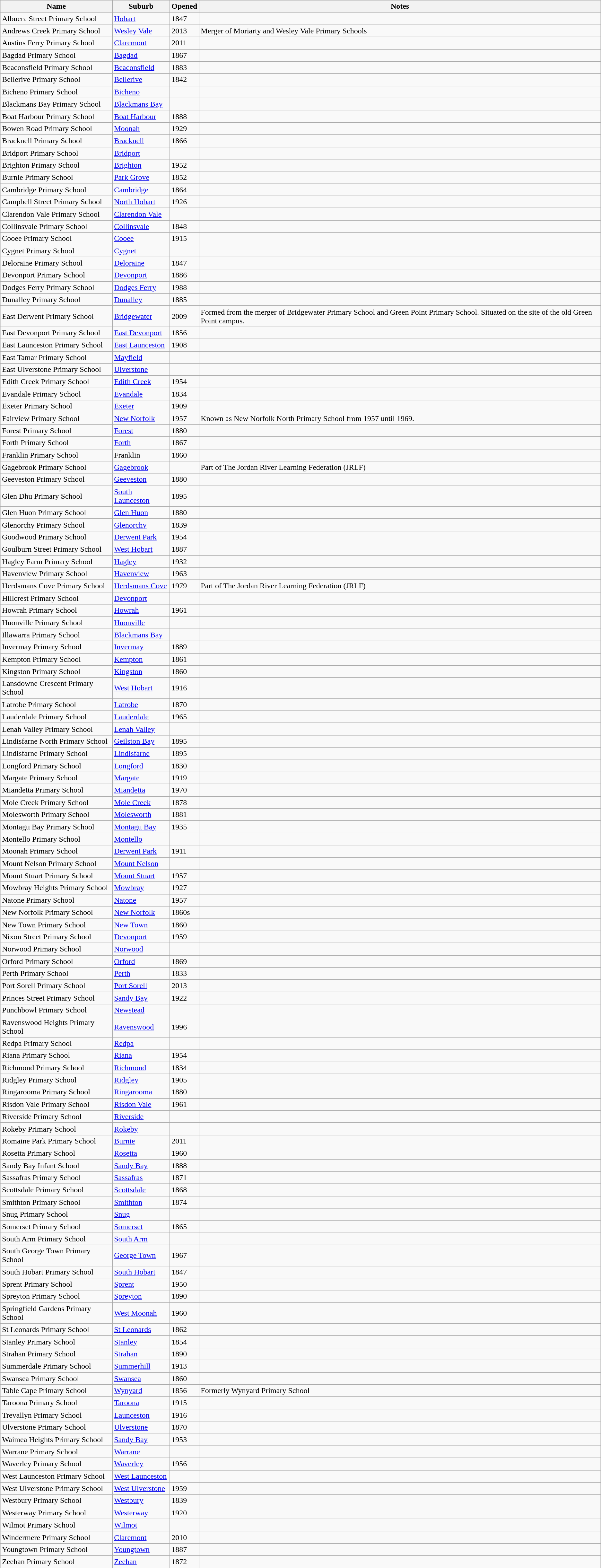<table class="wikitable sortable">
<tr>
<th>Name</th>
<th>Suburb</th>
<th>Opened</th>
<th>Notes</th>
</tr>
<tr>
<td>Albuera Street Primary School</td>
<td><a href='#'>Hobart</a></td>
<td>1847</td>
<td></td>
</tr>
<tr>
<td>Andrews Creek Primary School</td>
<td><a href='#'>Wesley Vale</a></td>
<td>2013</td>
<td>Merger of Moriarty and Wesley Vale Primary Schools</td>
</tr>
<tr>
<td>Austins Ferry Primary School</td>
<td><a href='#'>Claremont</a></td>
<td>2011</td>
<td></td>
</tr>
<tr>
<td>Bagdad Primary School</td>
<td><a href='#'>Bagdad</a></td>
<td>1867</td>
<td></td>
</tr>
<tr>
<td>Beaconsfield Primary School</td>
<td><a href='#'>Beaconsfield</a></td>
<td>1883</td>
<td></td>
</tr>
<tr>
<td>Bellerive Primary School</td>
<td><a href='#'>Bellerive</a></td>
<td>1842</td>
<td></td>
</tr>
<tr>
<td>Bicheno Primary School</td>
<td><a href='#'>Bicheno</a></td>
<td></td>
<td></td>
</tr>
<tr>
<td>Blackmans Bay Primary School</td>
<td><a href='#'>Blackmans Bay</a></td>
<td></td>
<td></td>
</tr>
<tr>
<td>Boat Harbour Primary School</td>
<td><a href='#'>Boat Harbour</a></td>
<td>1888</td>
<td></td>
</tr>
<tr>
<td>Bowen Road Primary School</td>
<td><a href='#'>Moonah</a></td>
<td>1929</td>
<td></td>
</tr>
<tr>
<td>Bracknell Primary School</td>
<td><a href='#'>Bracknell</a></td>
<td>1866</td>
<td></td>
</tr>
<tr>
<td>Bridport Primary School</td>
<td><a href='#'>Bridport</a></td>
<td></td>
<td></td>
</tr>
<tr>
<td>Brighton Primary School</td>
<td><a href='#'>Brighton</a></td>
<td>1952</td>
<td></td>
</tr>
<tr>
<td>Burnie Primary School</td>
<td><a href='#'>Park Grove</a></td>
<td>1852</td>
<td></td>
</tr>
<tr>
<td>Cambridge Primary School</td>
<td><a href='#'>Cambridge</a></td>
<td>1864</td>
<td></td>
</tr>
<tr>
<td>Campbell Street Primary School</td>
<td><a href='#'>North Hobart</a></td>
<td>1926</td>
<td></td>
</tr>
<tr>
<td>Clarendon Vale Primary School</td>
<td><a href='#'>Clarendon Vale</a></td>
<td></td>
<td></td>
</tr>
<tr>
<td>Collinsvale Primary School</td>
<td><a href='#'>Collinsvale</a></td>
<td>1848</td>
<td></td>
</tr>
<tr>
<td>Cooee Primary School</td>
<td><a href='#'>Cooee</a></td>
<td>1915</td>
<td></td>
</tr>
<tr>
<td>Cygnet Primary School</td>
<td><a href='#'>Cygnet</a></td>
<td></td>
<td></td>
</tr>
<tr>
<td>Deloraine Primary School</td>
<td><a href='#'>Deloraine</a></td>
<td>1847</td>
<td></td>
</tr>
<tr>
<td>Devonport Primary School</td>
<td><a href='#'>Devonport</a></td>
<td>1886</td>
<td></td>
</tr>
<tr>
<td>Dodges Ferry Primary School</td>
<td><a href='#'>Dodges Ferry</a></td>
<td>1988</td>
<td></td>
</tr>
<tr>
<td>Dunalley Primary School</td>
<td><a href='#'>Dunalley</a></td>
<td>1885</td>
<td></td>
</tr>
<tr>
<td>East Derwent Primary School</td>
<td><a href='#'>Bridgewater</a></td>
<td>2009</td>
<td>Formed from the merger of Bridgewater Primary School and Green Point Primary School. Situated on the site of the old Green Point campus.</td>
</tr>
<tr>
<td>East Devonport Primary School</td>
<td><a href='#'>East Devonport</a></td>
<td>1856</td>
<td></td>
</tr>
<tr>
<td>East Launceston Primary School</td>
<td><a href='#'>East Launceston</a></td>
<td>1908</td>
<td></td>
</tr>
<tr>
<td>East Tamar Primary School</td>
<td><a href='#'>Mayfield</a></td>
<td></td>
<td></td>
</tr>
<tr>
<td>East Ulverstone Primary School</td>
<td><a href='#'>Ulverstone</a></td>
<td></td>
<td></td>
</tr>
<tr>
<td>Edith Creek Primary School</td>
<td><a href='#'>Edith Creek</a></td>
<td>1954</td>
<td></td>
</tr>
<tr>
<td>Evandale Primary School</td>
<td><a href='#'>Evandale</a></td>
<td>1834</td>
<td></td>
</tr>
<tr>
<td>Exeter Primary School</td>
<td><a href='#'>Exeter</a></td>
<td>1909</td>
<td></td>
</tr>
<tr>
<td>Fairview Primary School</td>
<td><a href='#'>New Norfolk</a></td>
<td>1957</td>
<td>Known as New Norfolk North Primary School from 1957 until 1969.</td>
</tr>
<tr>
<td>Forest Primary School</td>
<td><a href='#'>Forest</a></td>
<td>1880</td>
<td></td>
</tr>
<tr>
<td>Forth Primary School</td>
<td><a href='#'>Forth</a></td>
<td>1867</td>
<td></td>
</tr>
<tr>
<td>Franklin Primary School</td>
<td>Franklin</td>
<td>1860</td>
<td></td>
</tr>
<tr>
<td>Gagebrook Primary School</td>
<td><a href='#'>Gagebrook</a></td>
<td></td>
<td>Part of The Jordan River Learning Federation (JRLF)</td>
</tr>
<tr>
<td>Geeveston Primary School</td>
<td><a href='#'>Geeveston</a></td>
<td>1880</td>
<td></td>
</tr>
<tr>
<td>Glen Dhu Primary School</td>
<td><a href='#'>South Launceston</a></td>
<td>1895</td>
<td></td>
</tr>
<tr>
<td>Glen Huon Primary School</td>
<td><a href='#'>Glen Huon</a></td>
<td>1880</td>
<td></td>
</tr>
<tr>
<td>Glenorchy Primary School</td>
<td><a href='#'>Glenorchy</a></td>
<td>1839</td>
<td></td>
</tr>
<tr>
<td>Goodwood Primary School</td>
<td><a href='#'>Derwent Park</a></td>
<td>1954</td>
<td></td>
</tr>
<tr>
<td>Goulburn Street Primary School</td>
<td><a href='#'>West Hobart</a></td>
<td>1887</td>
<td></td>
</tr>
<tr>
<td>Hagley Farm Primary School</td>
<td><a href='#'>Hagley</a></td>
<td>1932</td>
<td></td>
</tr>
<tr>
<td>Havenview Primary School</td>
<td><a href='#'>Havenview</a></td>
<td>1963</td>
<td></td>
</tr>
<tr>
<td>Herdsmans Cove Primary School</td>
<td><a href='#'>Herdsmans Cove</a></td>
<td>1979</td>
<td>Part of The Jordan River Learning Federation (JRLF)</td>
</tr>
<tr>
<td>Hillcrest Primary School</td>
<td><a href='#'>Devonport</a></td>
<td></td>
<td></td>
</tr>
<tr>
<td>Howrah Primary School</td>
<td><a href='#'>Howrah</a></td>
<td>1961</td>
<td></td>
</tr>
<tr>
<td>Huonville Primary School</td>
<td><a href='#'>Huonville</a></td>
<td></td>
<td></td>
</tr>
<tr>
<td>Illawarra Primary School</td>
<td><a href='#'>Blackmans Bay</a></td>
<td></td>
<td></td>
</tr>
<tr>
<td>Invermay Primary School</td>
<td><a href='#'>Invermay</a></td>
<td>1889</td>
<td></td>
</tr>
<tr>
<td>Kempton Primary School</td>
<td><a href='#'>Kempton</a></td>
<td>1861</td>
<td></td>
</tr>
<tr>
<td>Kingston Primary School</td>
<td><a href='#'>Kingston</a></td>
<td>1860</td>
<td></td>
</tr>
<tr>
<td>Lansdowne Crescent Primary School</td>
<td><a href='#'>West Hobart</a></td>
<td>1916</td>
<td></td>
</tr>
<tr>
<td>Latrobe Primary School</td>
<td><a href='#'>Latrobe</a></td>
<td>1870</td>
<td></td>
</tr>
<tr>
<td>Lauderdale Primary School</td>
<td><a href='#'>Lauderdale</a></td>
<td>1965</td>
<td></td>
</tr>
<tr>
<td>Lenah Valley Primary School</td>
<td><a href='#'>Lenah Valley</a></td>
<td></td>
<td></td>
</tr>
<tr>
<td>Lindisfarne North Primary School</td>
<td><a href='#'>Geilston Bay</a></td>
<td>1895</td>
<td></td>
</tr>
<tr>
<td>Lindisfarne Primary School</td>
<td><a href='#'>Lindisfarne</a></td>
<td>1895</td>
<td></td>
</tr>
<tr>
<td>Longford Primary School</td>
<td><a href='#'>Longford</a></td>
<td>1830</td>
<td></td>
</tr>
<tr>
<td>Margate Primary School</td>
<td><a href='#'>Margate</a></td>
<td>1919</td>
<td></td>
</tr>
<tr>
<td>Miandetta Primary School</td>
<td><a href='#'>Miandetta</a></td>
<td>1970</td>
<td></td>
</tr>
<tr>
<td>Mole Creek Primary School</td>
<td><a href='#'>Mole Creek</a></td>
<td>1878</td>
<td></td>
</tr>
<tr>
<td>Molesworth Primary School</td>
<td><a href='#'>Molesworth</a></td>
<td>1881</td>
<td></td>
</tr>
<tr>
<td>Montagu Bay Primary School</td>
<td><a href='#'>Montagu Bay</a></td>
<td>1935</td>
<td></td>
</tr>
<tr>
<td>Montello Primary School</td>
<td><a href='#'>Montello</a></td>
<td></td>
<td></td>
</tr>
<tr>
<td>Moonah Primary School</td>
<td><a href='#'>Derwent Park</a></td>
<td>1911</td>
<td></td>
</tr>
<tr>
<td>Mount Nelson Primary School</td>
<td><a href='#'>Mount Nelson</a></td>
<td></td>
<td></td>
</tr>
<tr>
<td>Mount Stuart Primary School</td>
<td><a href='#'>Mount Stuart</a></td>
<td>1957</td>
<td></td>
</tr>
<tr>
<td>Mowbray Heights Primary School</td>
<td><a href='#'>Mowbray</a></td>
<td>1927</td>
<td></td>
</tr>
<tr>
<td>Natone Primary School</td>
<td><a href='#'>Natone</a></td>
<td>1957</td>
<td></td>
</tr>
<tr>
<td>New Norfolk Primary School</td>
<td><a href='#'>New Norfolk</a></td>
<td>1860s</td>
<td></td>
</tr>
<tr>
<td>New Town Primary School</td>
<td><a href='#'>New Town</a></td>
<td>1860</td>
<td></td>
</tr>
<tr>
<td>Nixon Street Primary School</td>
<td><a href='#'>Devonport</a></td>
<td>1959</td>
<td></td>
</tr>
<tr>
<td>Norwood Primary School</td>
<td><a href='#'>Norwood</a></td>
<td></td>
<td></td>
</tr>
<tr>
<td>Orford Primary School</td>
<td><a href='#'>Orford</a></td>
<td>1869</td>
<td></td>
</tr>
<tr>
<td>Perth Primary School</td>
<td><a href='#'>Perth</a></td>
<td>1833</td>
<td></td>
</tr>
<tr>
<td>Port Sorell Primary School</td>
<td><a href='#'>Port Sorell</a></td>
<td>2013</td>
<td></td>
</tr>
<tr>
<td>Princes Street Primary School</td>
<td><a href='#'>Sandy Bay</a></td>
<td>1922</td>
<td></td>
</tr>
<tr>
<td>Punchbowl Primary School</td>
<td><a href='#'>Newstead</a></td>
<td></td>
<td></td>
</tr>
<tr>
<td>Ravenswood Heights Primary School</td>
<td><a href='#'>Ravenswood</a></td>
<td>1996</td>
<td></td>
</tr>
<tr>
<td>Redpa Primary School</td>
<td><a href='#'>Redpa</a></td>
<td></td>
<td></td>
</tr>
<tr>
<td>Riana Primary School</td>
<td><a href='#'>Riana</a></td>
<td>1954</td>
<td></td>
</tr>
<tr>
<td>Richmond Primary School</td>
<td><a href='#'>Richmond</a></td>
<td>1834</td>
<td></td>
</tr>
<tr>
<td>Ridgley Primary School</td>
<td><a href='#'>Ridgley</a></td>
<td>1905</td>
<td></td>
</tr>
<tr>
<td>Ringarooma Primary School</td>
<td><a href='#'>Ringarooma</a></td>
<td>1880</td>
<td></td>
</tr>
<tr>
<td>Risdon Vale Primary School</td>
<td><a href='#'>Risdon Vale</a></td>
<td>1961</td>
<td></td>
</tr>
<tr>
<td>Riverside Primary School</td>
<td><a href='#'>Riverside</a></td>
<td></td>
<td></td>
</tr>
<tr>
<td>Rokeby Primary School</td>
<td><a href='#'>Rokeby</a></td>
<td></td>
<td></td>
</tr>
<tr>
<td>Romaine Park Primary School</td>
<td><a href='#'>Burnie</a></td>
<td>2011</td>
<td></td>
</tr>
<tr>
<td>Rosetta Primary School</td>
<td><a href='#'>Rosetta</a></td>
<td>1960</td>
<td></td>
</tr>
<tr>
<td>Sandy Bay Infant School</td>
<td><a href='#'>Sandy Bay</a></td>
<td>1888</td>
<td></td>
</tr>
<tr>
<td>Sassafras Primary School</td>
<td><a href='#'>Sassafras</a></td>
<td>1871</td>
<td></td>
</tr>
<tr>
<td>Scottsdale Primary School</td>
<td><a href='#'>Scottsdale</a></td>
<td>1868</td>
<td></td>
</tr>
<tr>
<td>Smithton Primary School</td>
<td><a href='#'>Smithton</a></td>
<td>1874</td>
<td></td>
</tr>
<tr>
<td>Snug Primary School</td>
<td><a href='#'>Snug</a></td>
<td></td>
<td></td>
</tr>
<tr>
<td>Somerset Primary School</td>
<td><a href='#'>Somerset</a></td>
<td>1865</td>
<td></td>
</tr>
<tr>
<td>South Arm Primary School</td>
<td><a href='#'>South Arm</a></td>
<td></td>
<td></td>
</tr>
<tr>
<td>South George Town Primary School</td>
<td><a href='#'>George Town</a></td>
<td>1967</td>
<td></td>
</tr>
<tr>
<td>South Hobart Primary School</td>
<td><a href='#'>South Hobart</a></td>
<td>1847</td>
<td></td>
</tr>
<tr>
<td>Sprent Primary School</td>
<td><a href='#'>Sprent</a></td>
<td>1950</td>
<td></td>
</tr>
<tr>
<td>Spreyton Primary School</td>
<td><a href='#'>Spreyton</a></td>
<td>1890</td>
<td></td>
</tr>
<tr>
<td>Springfield Gardens Primary School</td>
<td><a href='#'>West Moonah</a></td>
<td>1960</td>
<td></td>
</tr>
<tr>
<td>St Leonards Primary School</td>
<td><a href='#'>St Leonards</a></td>
<td>1862</td>
<td></td>
</tr>
<tr>
<td>Stanley Primary School</td>
<td><a href='#'>Stanley</a></td>
<td>1854</td>
<td></td>
</tr>
<tr>
<td>Strahan Primary School</td>
<td><a href='#'>Strahan</a></td>
<td>1890</td>
<td></td>
</tr>
<tr>
<td>Summerdale Primary School</td>
<td><a href='#'>Summerhill</a></td>
<td>1913</td>
<td></td>
</tr>
<tr>
<td>Swansea Primary School</td>
<td><a href='#'>Swansea</a></td>
<td>1860</td>
<td></td>
</tr>
<tr>
<td>Table Cape Primary School</td>
<td><a href='#'>Wynyard</a></td>
<td>1856</td>
<td>Formerly Wynyard Primary School</td>
</tr>
<tr>
<td>Taroona Primary School</td>
<td><a href='#'>Taroona</a></td>
<td>1915</td>
<td></td>
</tr>
<tr>
<td>Trevallyn Primary School</td>
<td><a href='#'>Launceston</a></td>
<td>1916</td>
<td></td>
</tr>
<tr>
<td>Ulverstone Primary School</td>
<td><a href='#'>Ulverstone</a></td>
<td>1870</td>
<td></td>
</tr>
<tr>
<td>Waimea Heights Primary School</td>
<td><a href='#'>Sandy Bay</a></td>
<td>1953</td>
<td></td>
</tr>
<tr>
<td>Warrane Primary School</td>
<td><a href='#'>Warrane</a></td>
<td></td>
<td></td>
</tr>
<tr>
<td>Waverley Primary School</td>
<td><a href='#'>Waverley</a></td>
<td>1956</td>
<td></td>
</tr>
<tr>
<td>West Launceston Primary School</td>
<td><a href='#'>West Launceston</a></td>
<td></td>
<td></td>
</tr>
<tr>
<td>West Ulverstone Primary School</td>
<td><a href='#'>West Ulverstone</a></td>
<td>1959</td>
<td></td>
</tr>
<tr>
<td>Westbury Primary School</td>
<td><a href='#'>Westbury</a></td>
<td>1839</td>
<td></td>
</tr>
<tr>
<td>Westerway Primary School</td>
<td><a href='#'>Westerway</a></td>
<td>1920</td>
<td></td>
</tr>
<tr>
<td>Wilmot Primary School</td>
<td><a href='#'>Wilmot</a></td>
<td></td>
<td></td>
</tr>
<tr>
<td>Windermere Primary School</td>
<td><a href='#'>Claremont</a></td>
<td>2010</td>
<td></td>
</tr>
<tr>
<td>Youngtown Primary School</td>
<td><a href='#'>Youngtown</a></td>
<td>1887</td>
<td></td>
</tr>
<tr>
<td>Zeehan Primary School</td>
<td><a href='#'>Zeehan</a></td>
<td>1872</td>
<td></td>
</tr>
</table>
